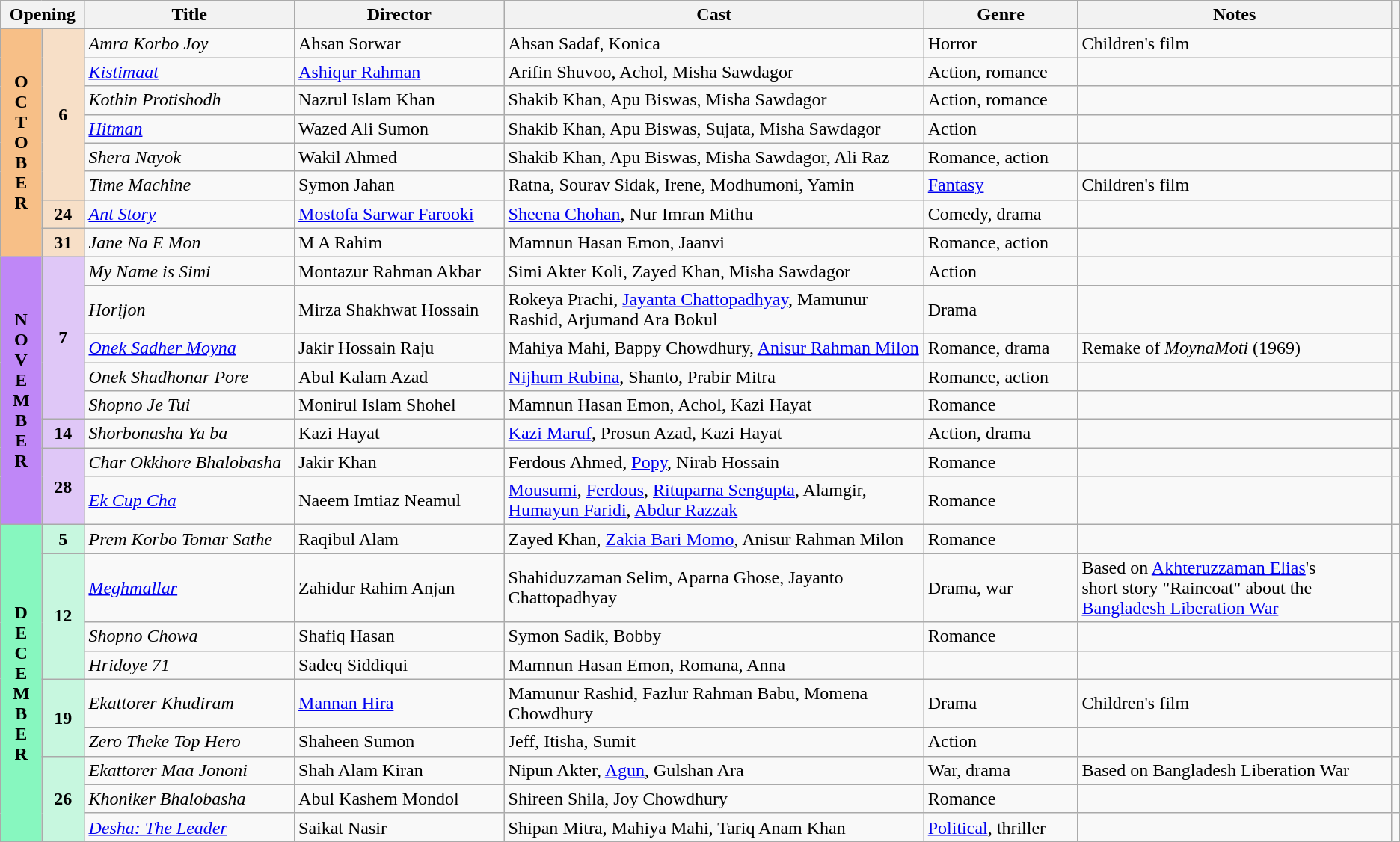<table class="wikitable sortable">
<tr>
<th colspan="2" style="width:6%;">Opening</th>
<th style="width:15%;">Title</th>
<th style="width:15%;">Director</th>
<th style="width:30%;">Cast</th>
<th style="width:11%;">Genre</th>
<th>Notes</th>
<th></th>
</tr>
<tr>
<th rowspan="8" style="text-align:center; background:#f7bf87">O<br>C<br>T<br>O<br>B<br>E<br>R</th>
<td rowspan="6" style="text-align:center; background:#f7dfc7"><strong>6</strong></td>
<td><em>Amra Korbo Joy</em></td>
<td>Ahsan Sorwar</td>
<td>Ahsan Sadaf, Konica</td>
<td>Horror</td>
<td>Children's film</td>
<td></td>
</tr>
<tr>
<td><em><a href='#'>Kistimaat</a></em></td>
<td><a href='#'>Ashiqur Rahman</a></td>
<td>Arifin Shuvoo, Achol, Misha Sawdagor</td>
<td>Action, romance</td>
<td></td>
<td></td>
</tr>
<tr>
<td><em>Kothin Protishodh</em></td>
<td>Nazrul Islam Khan</td>
<td>Shakib Khan, Apu Biswas, Misha Sawdagor</td>
<td>Action, romance</td>
<td></td>
<td></td>
</tr>
<tr>
<td><em><a href='#'>Hitman</a></em></td>
<td>Wazed Ali Sumon</td>
<td>Shakib Khan, Apu Biswas, Sujata, Misha Sawdagor</td>
<td>Action</td>
<td></td>
<td></td>
</tr>
<tr>
<td><em>Shera Nayok</em></td>
<td>Wakil Ahmed</td>
<td>Shakib Khan, Apu Biswas, Misha Sawdagor, Ali Raz</td>
<td>Romance, action</td>
<td></td>
<td></td>
</tr>
<tr>
<td><em>Time Machine</em></td>
<td>Symon Jahan</td>
<td>Ratna, Sourav Sidak, Irene, Modhumoni, Yamin</td>
<td><a href='#'>Fantasy</a></td>
<td>Children's film</td>
<td></td>
</tr>
<tr>
<td rowspan="1" style="text-align:center; background:#f7dfc7"><strong>24</strong></td>
<td><em><a href='#'>Ant Story</a></em></td>
<td><a href='#'>Mostofa Sarwar Farooki</a></td>
<td><a href='#'>Sheena Chohan</a>, Nur Imran Mithu</td>
<td>Comedy, drama</td>
<td></td>
<td></td>
</tr>
<tr>
<td rowspan="1" style="text-align:center; background:#f7dfc7"><strong>31</strong></td>
<td><em>Jane Na E Mon</em></td>
<td>M A Rahim</td>
<td>Mamnun Hasan Emon, Jaanvi</td>
<td>Romance, action</td>
<td></td>
<td></td>
</tr>
<tr>
<th rowspan="8" style="text-align:center; background:#bf87f7">N<br>O<br>V<br>E<br>M<br>B<br>E<br>R</th>
<td rowspan="5" style="text-align:center; background:#dfc7f7"><strong>7</strong></td>
<td><em>My Name is Simi</em></td>
<td>Montazur Rahman Akbar</td>
<td>Simi Akter Koli, Zayed Khan, Misha Sawdagor</td>
<td>Action</td>
<td></td>
<td></td>
</tr>
<tr>
<td><em>Horijon</em></td>
<td>Mirza Shakhwat Hossain</td>
<td>Rokeya Prachi, <a href='#'>Jayanta Chattopadhyay</a>, Mamunur Rashid, Arjumand Ara Bokul</td>
<td>Drama</td>
<td></td>
<td></td>
</tr>
<tr>
<td><em><a href='#'>Onek Sadher Moyna</a></em></td>
<td>Jakir Hossain Raju</td>
<td>Mahiya Mahi, Bappy Chowdhury, <a href='#'>Anisur Rahman Milon</a></td>
<td>Romance, drama</td>
<td>Remake of <em>MoynaMoti</em> (1969)</td>
<td></td>
</tr>
<tr>
<td><em>Onek Shadhonar Pore</em></td>
<td>Abul Kalam Azad</td>
<td><a href='#'>Nijhum Rubina</a>, Shanto, Prabir Mitra</td>
<td>Romance, action</td>
<td></td>
<td></td>
</tr>
<tr>
<td><em>Shopno Je Tui</em></td>
<td>Monirul Islam Shohel</td>
<td>Mamnun Hasan Emon, Achol, Kazi Hayat</td>
<td>Romance</td>
<td></td>
<td></td>
</tr>
<tr>
<td rowspan="1" style="text-align:center; background:#dfc7f7"><strong>14</strong></td>
<td><em>Shorbonasha Ya ba</em></td>
<td>Kazi Hayat</td>
<td><a href='#'>Kazi Maruf</a>, Prosun Azad, Kazi Hayat</td>
<td>Action, drama</td>
<td></td>
<td></td>
</tr>
<tr>
<td rowspan="2" style="text-align:center; background:#dfc7f7"><strong>28</strong></td>
<td><em>Char Okkhore Bhalobasha</em></td>
<td>Jakir Khan</td>
<td>Ferdous Ahmed, <a href='#'>Popy</a>, Nirab Hossain</td>
<td>Romance</td>
<td></td>
<td></td>
</tr>
<tr>
<td><em><a href='#'>Ek Cup Cha</a></em></td>
<td>Naeem Imtiaz Neamul</td>
<td><a href='#'>Mousumi</a>, <a href='#'>Ferdous</a>, <a href='#'>Rituparna Sengupta</a>, Alamgir,<br><a href='#'>Humayun Faridi</a>, <a href='#'>Abdur Razzak</a></td>
<td>Romance</td>
<td></td>
<td></td>
</tr>
<tr>
<th rowspan="11" style="text-align:center; background:#87f7bf">D<br>E<br>C<br>E<br>M<br>B<br>E<br>R</th>
<td rowspan="1" style="text-align:center; background:#c7f7df"><strong>5</strong></td>
<td><em>Prem Korbo Tomar Sathe</em></td>
<td>Raqibul Alam</td>
<td>Zayed Khan, <a href='#'>Zakia Bari Momo</a>, Anisur Rahman Milon</td>
<td>Romance</td>
<td></td>
<td></td>
</tr>
<tr>
<td rowspan="3" style="text-align:center; background:#c7f7df"><strong>12</strong></td>
<td><em><a href='#'>Meghmallar</a></em></td>
<td>Zahidur Rahim Anjan</td>
<td>Shahiduzzaman Selim, Aparna Ghose, Jayanto Chattopadhyay</td>
<td>Drama, war</td>
<td>Based on <a href='#'>Akhteruzzaman Elias</a>'s <br> short story "Raincoat" about the <a href='#'>Bangladesh Liberation War</a></td>
<td></td>
</tr>
<tr>
<td><em>Shopno Chowa</em></td>
<td>Shafiq Hasan</td>
<td>Symon Sadik, Bobby</td>
<td>Romance</td>
<td></td>
<td></td>
</tr>
<tr>
<td><em>Hridoye 71</em></td>
<td>Sadeq Siddiqui</td>
<td>Mamnun Hasan Emon, Romana, Anna</td>
<td></td>
<td></td>
<td></td>
</tr>
<tr>
<td rowspan="2" style="text-align:center; background:#c7f7df"><strong>19</strong></td>
<td><em>Ekattorer Khudiram</em></td>
<td><a href='#'>Mannan Hira</a></td>
<td>Mamunur Rashid, Fazlur Rahman Babu, Momena Chowdhury</td>
<td>Drama</td>
<td>Children's film</td>
<td></td>
</tr>
<tr>
<td><em>Zero Theke Top Hero</em></td>
<td>Shaheen Sumon</td>
<td>Jeff, Itisha, Sumit</td>
<td>Action</td>
<td></td>
<td></td>
</tr>
<tr>
<td rowspan="3" style="text-align:center; background:#c7f7df"><strong>26</strong></td>
<td><em>Ekattorer Maa Jononi</em></td>
<td>Shah Alam Kiran</td>
<td>Nipun Akter, <a href='#'>Agun</a>, Gulshan Ara</td>
<td>War, drama</td>
<td>Based on Bangladesh Liberation War</td>
<td></td>
</tr>
<tr>
<td><em>Khoniker Bhalobasha</em></td>
<td>Abul Kashem Mondol</td>
<td>Shireen Shila, Joy Chowdhury</td>
<td>Romance</td>
<td></td>
<td></td>
</tr>
<tr>
<td><em><a href='#'>Desha: The Leader</a></em></td>
<td>Saikat Nasir</td>
<td>Shipan Mitra, Mahiya Mahi, Tariq Anam Khan</td>
<td><a href='#'>Political</a>, thriller</td>
<td></td>
<td></td>
</tr>
</table>
